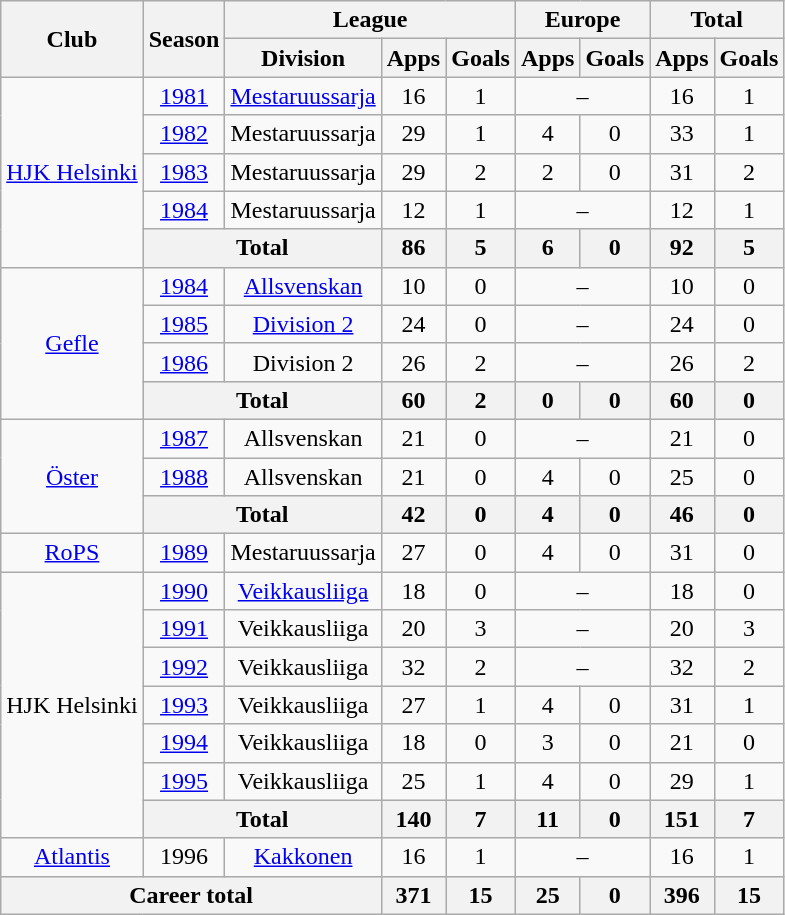<table class="wikitable" style="text-align:center">
<tr>
<th rowspan="2">Club</th>
<th rowspan="2">Season</th>
<th colspan="3">League</th>
<th colspan="2">Europe</th>
<th colspan="2">Total</th>
</tr>
<tr>
<th>Division</th>
<th>Apps</th>
<th>Goals</th>
<th>Apps</th>
<th>Goals</th>
<th>Apps</th>
<th>Goals</th>
</tr>
<tr>
<td rowspan="5"><a href='#'>HJK Helsinki</a></td>
<td><a href='#'>1981</a></td>
<td><a href='#'>Mestaruussarja</a></td>
<td>16</td>
<td>1</td>
<td colspan="2">–</td>
<td>16</td>
<td>1</td>
</tr>
<tr>
<td><a href='#'>1982</a></td>
<td>Mestaruussarja</td>
<td>29</td>
<td>1</td>
<td>4</td>
<td>0</td>
<td>33</td>
<td>1</td>
</tr>
<tr>
<td><a href='#'>1983</a></td>
<td>Mestaruussarja</td>
<td>29</td>
<td>2</td>
<td>2</td>
<td>0</td>
<td>31</td>
<td>2</td>
</tr>
<tr>
<td><a href='#'>1984</a></td>
<td>Mestaruussarja</td>
<td>12</td>
<td>1</td>
<td colspan="2">–</td>
<td>12</td>
<td>1</td>
</tr>
<tr>
<th colspan="2">Total</th>
<th>86</th>
<th>5</th>
<th>6</th>
<th>0</th>
<th>92</th>
<th>5</th>
</tr>
<tr>
<td rowspan="4"><a href='#'>Gefle</a></td>
<td><a href='#'>1984</a></td>
<td><a href='#'>Allsvenskan</a></td>
<td>10</td>
<td>0</td>
<td colspan="2">–</td>
<td>10</td>
<td>0</td>
</tr>
<tr>
<td><a href='#'>1985</a></td>
<td><a href='#'>Division 2</a></td>
<td>24</td>
<td>0</td>
<td colspan="2">–</td>
<td>24</td>
<td>0</td>
</tr>
<tr>
<td><a href='#'>1986</a></td>
<td>Division 2</td>
<td>26</td>
<td>2</td>
<td colspan="2">–</td>
<td>26</td>
<td>2</td>
</tr>
<tr>
<th colspan="2">Total</th>
<th>60</th>
<th>2</th>
<th>0</th>
<th>0</th>
<th>60</th>
<th>0</th>
</tr>
<tr>
<td rowspan="3"><a href='#'>Öster</a></td>
<td><a href='#'>1987</a></td>
<td>Allsvenskan</td>
<td>21</td>
<td>0</td>
<td colspan="2">–</td>
<td>21</td>
<td>0</td>
</tr>
<tr>
<td><a href='#'>1988</a></td>
<td>Allsvenskan</td>
<td>21</td>
<td>0</td>
<td>4</td>
<td>0</td>
<td>25</td>
<td>0</td>
</tr>
<tr>
<th colspan="2">Total</th>
<th>42</th>
<th>0</th>
<th>4</th>
<th>0</th>
<th>46</th>
<th>0</th>
</tr>
<tr>
<td><a href='#'>RoPS</a></td>
<td><a href='#'>1989</a></td>
<td>Mestaruussarja</td>
<td>27</td>
<td>0</td>
<td>4</td>
<td>0</td>
<td>31</td>
<td>0</td>
</tr>
<tr>
<td rowspan="7">HJK Helsinki</td>
<td><a href='#'>1990</a></td>
<td><a href='#'>Veikkausliiga</a></td>
<td>18</td>
<td>0</td>
<td colspan="2">–</td>
<td>18</td>
<td>0</td>
</tr>
<tr>
<td><a href='#'>1991</a></td>
<td>Veikkausliiga</td>
<td>20</td>
<td>3</td>
<td colspan="2">–</td>
<td>20</td>
<td>3</td>
</tr>
<tr>
<td><a href='#'>1992</a></td>
<td>Veikkausliiga</td>
<td>32</td>
<td>2</td>
<td colspan="2">–</td>
<td>32</td>
<td>2</td>
</tr>
<tr>
<td><a href='#'>1993</a></td>
<td>Veikkausliiga</td>
<td>27</td>
<td>1</td>
<td>4</td>
<td>0</td>
<td>31</td>
<td>1</td>
</tr>
<tr>
<td><a href='#'>1994</a></td>
<td>Veikkausliiga</td>
<td>18</td>
<td>0</td>
<td>3</td>
<td>0</td>
<td>21</td>
<td>0</td>
</tr>
<tr>
<td><a href='#'>1995</a></td>
<td>Veikkausliiga</td>
<td>25</td>
<td>1</td>
<td>4</td>
<td>0</td>
<td>29</td>
<td>1</td>
</tr>
<tr>
<th colspan="2">Total</th>
<th>140</th>
<th>7</th>
<th>11</th>
<th>0</th>
<th>151</th>
<th>7</th>
</tr>
<tr>
<td><a href='#'>Atlantis</a></td>
<td>1996</td>
<td><a href='#'>Kakkonen</a></td>
<td>16</td>
<td>1</td>
<td colspan="2">–</td>
<td>16</td>
<td>1</td>
</tr>
<tr>
<th colspan="3">Career total</th>
<th>371</th>
<th>15</th>
<th>25</th>
<th>0</th>
<th>396</th>
<th>15</th>
</tr>
</table>
